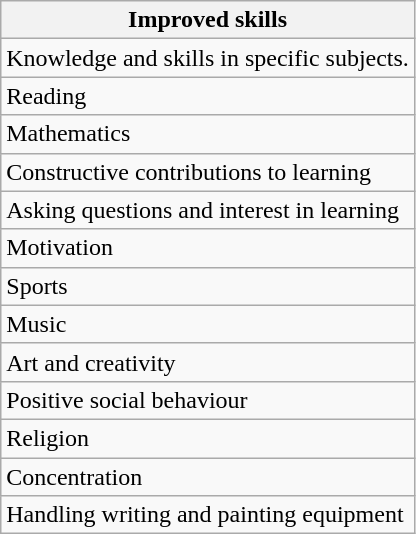<table class="wikitable">
<tr>
<th>Improved skills</th>
</tr>
<tr>
<td>Knowledge and skills in specific subjects.</td>
</tr>
<tr>
<td>Reading</td>
</tr>
<tr>
<td>Mathematics</td>
</tr>
<tr>
<td>Constructive contributions to learning</td>
</tr>
<tr>
<td>Asking questions and interest in learning</td>
</tr>
<tr>
<td>Motivation</td>
</tr>
<tr>
<td>Sports</td>
</tr>
<tr>
<td>Music</td>
</tr>
<tr>
<td>Art and creativity</td>
</tr>
<tr>
<td>Positive social behaviour</td>
</tr>
<tr>
<td>Religion</td>
</tr>
<tr>
<td>Concentration</td>
</tr>
<tr>
<td>Handling writing and painting equipment</td>
</tr>
</table>
